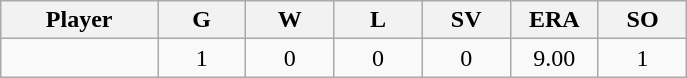<table class="wikitable sortable">
<tr>
<th bgcolor="#DDDDFF" width="16%">Player</th>
<th bgcolor="#DDDDFF" width="9%">G</th>
<th bgcolor="#DDDDFF" width="9%">W</th>
<th bgcolor="#DDDDFF" width="9%">L</th>
<th bgcolor="#DDDDFF" width="9%">SV</th>
<th bgcolor="#DDDDFF" width="9%">ERA</th>
<th bgcolor="#DDDDFF" width="9%">SO</th>
</tr>
<tr align="center">
<td></td>
<td>1</td>
<td>0</td>
<td>0</td>
<td>0</td>
<td>9.00</td>
<td>1</td>
</tr>
</table>
